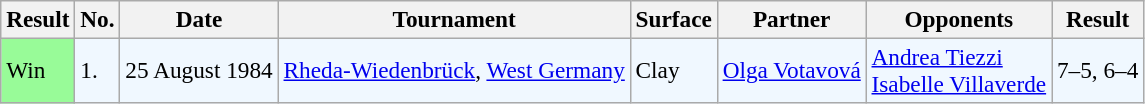<table class="sortable wikitable" style="font-size:97%;">
<tr>
<th><strong>Result</strong></th>
<th><strong>No.</strong></th>
<th><strong>Date</strong></th>
<th><strong>Tournament</strong></th>
<th><strong>Surface</strong></th>
<th><strong>Partner</strong></th>
<th><strong>Opponents</strong></th>
<th><strong>Result</strong></th>
</tr>
<tr style="background:#f0f8ff;">
<td style="background:#98fb98;">Win</td>
<td>1.</td>
<td>25 August 1984</td>
<td><a href='#'>Rheda-Wiedenbrück</a>, <a href='#'>West Germany</a></td>
<td>Clay</td>
<td> <a href='#'>Olga Votavová</a></td>
<td> <a href='#'>Andrea Tiezzi</a> <br>  <a href='#'>Isabelle Villaverde</a></td>
<td>7–5, 6–4</td>
</tr>
</table>
